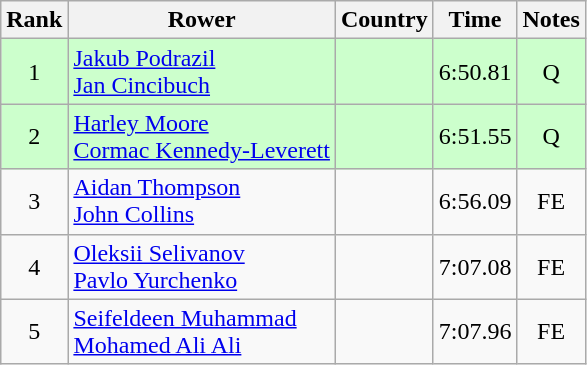<table class="wikitable" style="text-align:center">
<tr>
<th>Rank</th>
<th>Rower</th>
<th>Country</th>
<th>Time</th>
<th>Notes</th>
</tr>
<tr bgcolor=ccffcc>
<td>1</td>
<td align="left"><a href='#'>Jakub Podrazil</a><br><a href='#'>Jan Cincibuch</a></td>
<td align="left"></td>
<td>6:50.81</td>
<td>Q</td>
</tr>
<tr bgcolor=ccffcc>
<td>2</td>
<td align="left"><a href='#'>Harley Moore</a><br><a href='#'>Cormac Kennedy-Leverett</a></td>
<td align="left"></td>
<td>6:51.55</td>
<td>Q</td>
</tr>
<tr>
<td>3</td>
<td align="left"><a href='#'>Aidan Thompson</a><br><a href='#'>John Collins</a></td>
<td align="left"></td>
<td>6:56.09</td>
<td>FE</td>
</tr>
<tr>
<td>4</td>
<td align="left"><a href='#'>Oleksii Selivanov</a><br><a href='#'>Pavlo Yurchenko</a></td>
<td align="left"></td>
<td>7:07.08</td>
<td>FE</td>
</tr>
<tr>
<td>5</td>
<td align="left"><a href='#'>Seifeldeen Muhammad</a><br><a href='#'>Mohamed Ali Ali</a></td>
<td align="left"></td>
<td>7:07.96</td>
<td>FE</td>
</tr>
</table>
